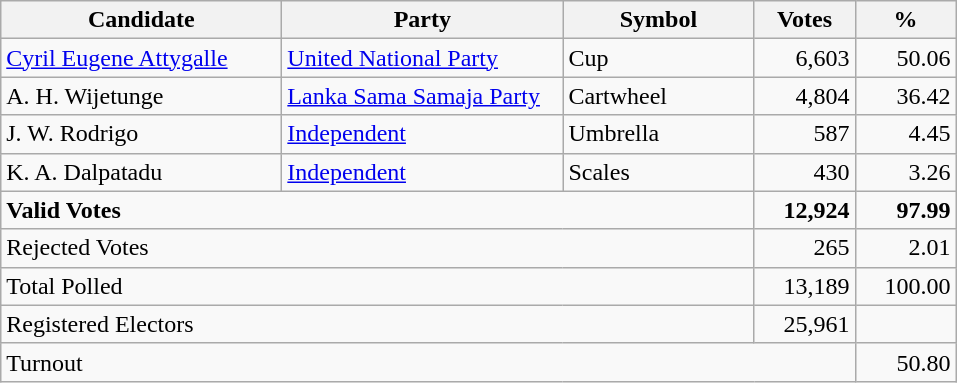<table class="wikitable" border="1" style="text-align:right;">
<tr>
<th align=left width="180">Candidate</th>
<th align=left width="180">Party</th>
<th align=left width="120">Symbol</th>
<th align=left width="60">Votes</th>
<th align=left width="60">%</th>
</tr>
<tr>
<td align=left><a href='#'>Cyril Eugene Attygalle</a></td>
<td align=left><a href='#'>United National Party</a></td>
<td align=left>Cup</td>
<td align=right>6,603</td>
<td align=right>50.06</td>
</tr>
<tr>
<td align=left>A. H. Wijetunge</td>
<td align=left><a href='#'>Lanka Sama Samaja Party</a></td>
<td align=left>Cartwheel</td>
<td align=right>4,804</td>
<td align=right>36.42</td>
</tr>
<tr>
<td align=left>J. W. Rodrigo</td>
<td align=left><a href='#'>Independent</a></td>
<td align=left>Umbrella</td>
<td align=right>587</td>
<td align=right>4.45</td>
</tr>
<tr>
<td align=left>K. A. Dalpatadu</td>
<td align=left><a href='#'>Independent</a></td>
<td align=left>Scales</td>
<td align=right>430</td>
<td align=right>3.26</td>
</tr>
<tr>
<td align=left colspan=3><strong>Valid Votes</strong></td>
<td><strong>12,924</strong></td>
<td><strong>97.99</strong></td>
</tr>
<tr>
<td align=left colspan=3>Rejected Votes</td>
<td>265</td>
<td>2.01</td>
</tr>
<tr>
<td align=left colspan=3>Total Polled</td>
<td>13,189</td>
<td>100.00</td>
</tr>
<tr>
<td align=left colspan=3>Registered Electors</td>
<td>25,961</td>
<td></td>
</tr>
<tr>
<td align=left colspan=4>Turnout</td>
<td>50.80</td>
</tr>
</table>
